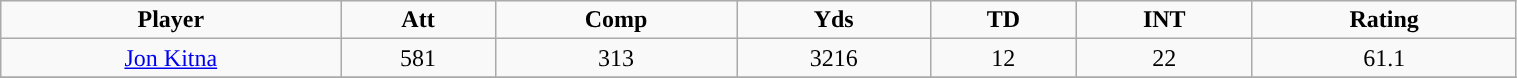<table class="wikitable" width="80%">
<tr align="center">
<td><strong>Player</strong></td>
<td><strong>Att</strong></td>
<td><strong>Comp</strong></td>
<td><strong>Yds</strong></td>
<td><strong>TD</strong></td>
<td><strong>INT</strong></td>
<td><strong>Rating</strong></td>
</tr>
<tr align="center" bgcolor="">
<td><a href='#'>Jon Kitna</a></td>
<td>581</td>
<td>313</td>
<td>3216</td>
<td>12</td>
<td>22</td>
<td>61.1</td>
</tr>
<tr align="center" bgcolor="">
</tr>
</table>
